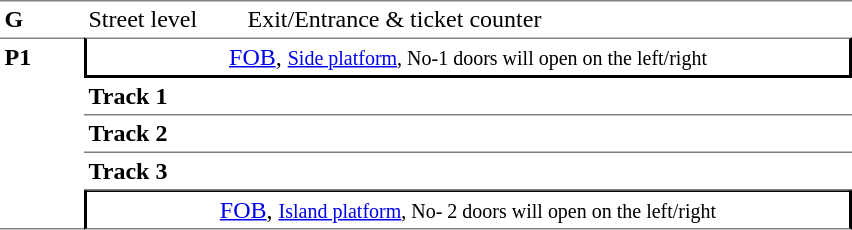<table table border=0 cellspacing=0 cellpadding=3>
<tr>
<td style="border-top:solid 1px gray;" width=50 valign=top><strong>G</strong></td>
<td style="border-top:solid 1px gray;" width=100 valign=top>Street level</td>
<td style="border-top:solid 1px gray;" width=400 valign=top>Exit/Entrance & ticket counter</td>
</tr>
<tr>
<td style="border-top:solid 1px gray;border-bottom:solid 1px gray;" width=50 rowspan=6 valign=top><strong>P1</strong></td>
<td style="border-top:solid 1px gray;border-right:solid 2px black;border-left:solid 2px black;border-bottom:solid 2px black;text-align:center;" colspan=2><a href='#'>FOB</a>, <small><a href='#'>Side platform</a>, No-1 doors will open on the left/right</small></td>
</tr>
<tr>
<td style="border-bottom:solid 1px gray;" width=100><strong>Track 1</strong></td>
<td style="border-bottom:solid 1px gray;" width=400></td>
</tr>
<tr>
<td style="border-bottom:solid 1px gray;" width=100><strong>Track 2</strong></td>
<td style="border-bottom:solid 1px gray;" width=400></td>
</tr>
<tr>
<td style="border-bottom:solid 1px gray;" width=100><strong>Track 3</strong></td>
<td style="border-bottom:solid 1px gray;" width=400></td>
</tr>
<tr>
<td style="border-top:solid 1px black;border-right:solid 2px black;border-left:solid 2px black;border-bottom:solid 1px gray;text-align:center;" colspan=2><a href='#'>FOB</a>, <small><a href='#'>Island platform</a>, No- 2 doors will open on the left/right </small></td>
</tr>
<tr>
</tr>
</table>
